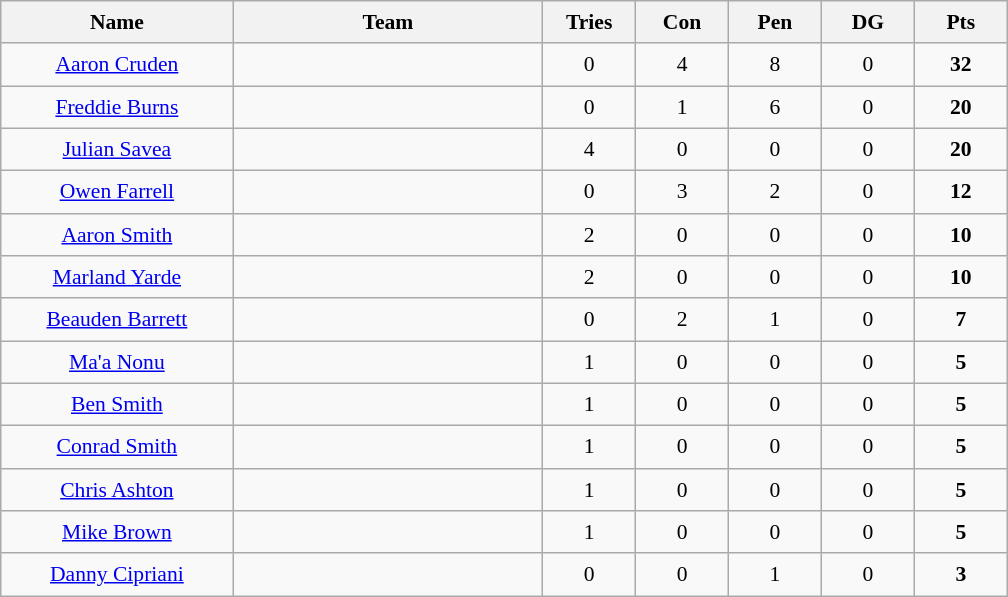<table class="wikitable" style="font-size:90%;border:0;text-align:center;line-height:150%">
<tr>
<th style="width:15%">Name</th>
<th style="width:20%">Team</th>
<th style="width:6%">Tries</th>
<th style="width:6%">Con</th>
<th style="width:6%">Pen</th>
<th style="width:6%">DG</th>
<th style="width:6%">Pts</th>
</tr>
<tr>
<td><a href='#'>Aaron Cruden</a></td>
<td></td>
<td>0</td>
<td>4</td>
<td>8</td>
<td>0</td>
<td><strong>32</strong></td>
</tr>
<tr>
<td><a href='#'>Freddie Burns</a></td>
<td></td>
<td>0</td>
<td>1</td>
<td>6</td>
<td>0</td>
<td><strong>20</strong></td>
</tr>
<tr>
<td><a href='#'>Julian Savea</a></td>
<td></td>
<td>4</td>
<td>0</td>
<td>0</td>
<td>0</td>
<td><strong>20</strong></td>
</tr>
<tr>
<td><a href='#'>Owen Farrell</a></td>
<td></td>
<td>0</td>
<td>3</td>
<td>2</td>
<td>0</td>
<td><strong>12</strong></td>
</tr>
<tr>
<td><a href='#'>Aaron Smith</a></td>
<td></td>
<td>2</td>
<td>0</td>
<td>0</td>
<td>0</td>
<td><strong>10</strong></td>
</tr>
<tr>
<td><a href='#'>Marland Yarde</a></td>
<td></td>
<td>2</td>
<td>0</td>
<td>0</td>
<td>0</td>
<td><strong>10</strong></td>
</tr>
<tr>
<td><a href='#'>Beauden Barrett</a></td>
<td></td>
<td>0</td>
<td>2</td>
<td>1</td>
<td>0</td>
<td><strong>7</strong></td>
</tr>
<tr>
<td><a href='#'>Ma'a Nonu</a></td>
<td></td>
<td>1</td>
<td>0</td>
<td>0</td>
<td>0</td>
<td><strong>5</strong></td>
</tr>
<tr>
<td><a href='#'>Ben Smith</a></td>
<td></td>
<td>1</td>
<td>0</td>
<td>0</td>
<td>0</td>
<td><strong>5</strong></td>
</tr>
<tr>
<td><a href='#'>Conrad Smith</a></td>
<td></td>
<td>1</td>
<td>0</td>
<td>0</td>
<td>0</td>
<td><strong>5</strong></td>
</tr>
<tr>
<td><a href='#'>Chris Ashton</a></td>
<td></td>
<td>1</td>
<td>0</td>
<td>0</td>
<td>0</td>
<td><strong>5</strong></td>
</tr>
<tr>
<td><a href='#'>Mike Brown</a></td>
<td></td>
<td>1</td>
<td>0</td>
<td>0</td>
<td>0</td>
<td><strong>5</strong></td>
</tr>
<tr>
<td><a href='#'>Danny Cipriani</a></td>
<td></td>
<td>0</td>
<td>0</td>
<td>1</td>
<td>0</td>
<td><strong>3</strong></td>
</tr>
<tr>
</tr>
</table>
